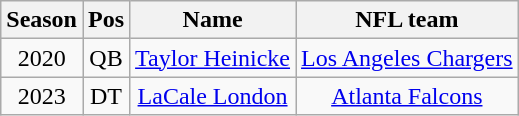<table class="wikitable" style="text-align:center">
<tr>
<th>Season</th>
<th>Pos</th>
<th>Name</th>
<th>NFL team</th>
</tr>
<tr>
<td>2020</td>
<td>QB</td>
<td><a href='#'>Taylor Heinicke</a></td>
<td><a href='#'>Los Angeles Chargers</a></td>
</tr>
<tr>
<td>2023</td>
<td>DT</td>
<td><a href='#'>LaCale London</a></td>
<td><a href='#'>Atlanta Falcons</a></td>
</tr>
</table>
